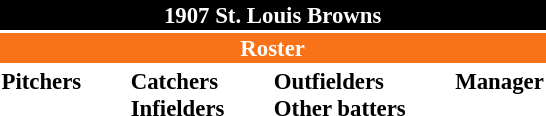<table class="toccolours" style="font-size: 95%;">
<tr>
<th colspan="10" style="background-color: black; color: white; text-align: center;">1907 St. Louis Browns</th>
</tr>
<tr>
<td colspan="10" style="background-color: #F87217; color: white; text-align: center;"><strong>Roster</strong></td>
</tr>
<tr>
<td valign="top"><strong>Pitchers</strong><br>







</td>
<td width="25px"></td>
<td valign="top"><strong>Catchers</strong><br>



<strong>Infielders</strong>






</td>
<td width="25px"></td>
<td valign="top"><strong>Outfielders</strong><br>


<strong>Other batters</strong>

</td>
<td width="25px"></td>
<td valign="top"><strong>Manager</strong><br></td>
</tr>
</table>
